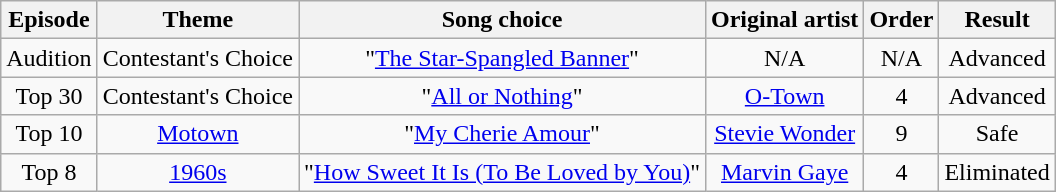<table class="wikitable" style="text-align: center;">
<tr>
<th>Episode</th>
<th>Theme</th>
<th>Song choice</th>
<th>Original artist</th>
<th>Order</th>
<th>Result</th>
</tr>
<tr>
<td>Audition</td>
<td>Contestant's Choice</td>
<td>"<a href='#'>The Star-Spangled Banner</a>"</td>
<td>N/A</td>
<td>N/A</td>
<td>Advanced</td>
</tr>
<tr>
<td>Top 30</td>
<td>Contestant's Choice</td>
<td>"<a href='#'>All or Nothing</a>"</td>
<td><a href='#'>O-Town</a></td>
<td>4</td>
<td>Advanced</td>
</tr>
<tr>
<td>Top 10</td>
<td><a href='#'>Motown</a></td>
<td>"<a href='#'>My Cherie Amour</a>"</td>
<td><a href='#'>Stevie Wonder</a></td>
<td>9</td>
<td>Safe</td>
</tr>
<tr>
<td>Top 8</td>
<td><a href='#'>1960s</a></td>
<td>"<a href='#'>How Sweet It Is (To Be Loved by You)</a>"</td>
<td><a href='#'>Marvin Gaye</a></td>
<td>4</td>
<td>Eliminated</td>
</tr>
</table>
